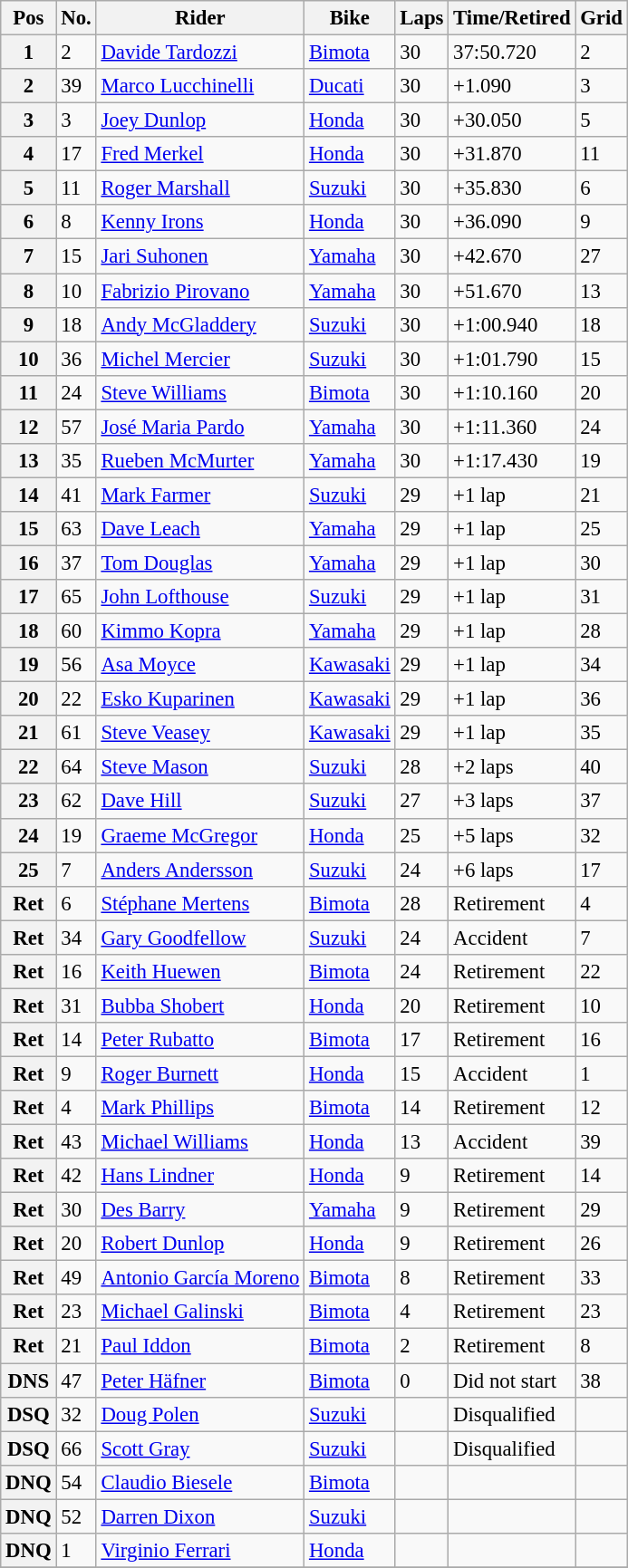<table class="wikitable" style="font-size: 95%;">
<tr>
<th>Pos</th>
<th>No.</th>
<th>Rider</th>
<th>Bike</th>
<th>Laps</th>
<th>Time/Retired</th>
<th>Grid</th>
</tr>
<tr>
<th>1</th>
<td>2</td>
<td> <a href='#'>Davide Tardozzi</a></td>
<td><a href='#'>Bimota</a></td>
<td>30</td>
<td>37:50.720</td>
<td>2</td>
</tr>
<tr>
<th>2</th>
<td>39</td>
<td> <a href='#'>Marco Lucchinelli</a></td>
<td><a href='#'>Ducati</a></td>
<td>30</td>
<td>+1.090</td>
<td>3</td>
</tr>
<tr>
<th>3</th>
<td>3</td>
<td> <a href='#'>Joey Dunlop</a></td>
<td><a href='#'>Honda</a></td>
<td>30</td>
<td>+30.050</td>
<td>5</td>
</tr>
<tr>
<th>4</th>
<td>17</td>
<td> <a href='#'>Fred Merkel</a></td>
<td><a href='#'>Honda</a></td>
<td>30</td>
<td>+31.870</td>
<td>11</td>
</tr>
<tr>
<th>5</th>
<td>11</td>
<td> <a href='#'>Roger Marshall</a></td>
<td><a href='#'>Suzuki</a></td>
<td>30</td>
<td>+35.830</td>
<td>6</td>
</tr>
<tr>
<th>6</th>
<td>8</td>
<td> <a href='#'>Kenny Irons</a></td>
<td><a href='#'>Honda</a></td>
<td>30</td>
<td>+36.090</td>
<td>9</td>
</tr>
<tr>
<th>7</th>
<td>15</td>
<td> <a href='#'>Jari Suhonen</a></td>
<td><a href='#'>Yamaha</a></td>
<td>30</td>
<td>+42.670</td>
<td>27</td>
</tr>
<tr>
<th>8</th>
<td>10</td>
<td> <a href='#'>Fabrizio Pirovano</a></td>
<td><a href='#'>Yamaha</a></td>
<td>30</td>
<td>+51.670</td>
<td>13</td>
</tr>
<tr>
<th>9</th>
<td>18</td>
<td> <a href='#'>Andy McGladdery</a></td>
<td><a href='#'>Suzuki</a></td>
<td>30</td>
<td>+1:00.940</td>
<td>18</td>
</tr>
<tr>
<th>10</th>
<td>36</td>
<td> <a href='#'>Michel Mercier</a></td>
<td><a href='#'>Suzuki</a></td>
<td>30</td>
<td>+1:01.790</td>
<td>15</td>
</tr>
<tr>
<th>11</th>
<td>24</td>
<td> <a href='#'>Steve Williams</a></td>
<td><a href='#'>Bimota</a></td>
<td>30</td>
<td>+1:10.160</td>
<td>20</td>
</tr>
<tr>
<th>12</th>
<td>57</td>
<td> <a href='#'>José Maria Pardo</a></td>
<td><a href='#'>Yamaha</a></td>
<td>30</td>
<td>+1:11.360</td>
<td>24</td>
</tr>
<tr>
<th>13</th>
<td>35</td>
<td> <a href='#'>Rueben McMurter</a></td>
<td><a href='#'>Yamaha</a></td>
<td>30</td>
<td>+1:17.430</td>
<td>19</td>
</tr>
<tr>
<th>14</th>
<td>41</td>
<td> <a href='#'>Mark Farmer</a></td>
<td><a href='#'>Suzuki</a></td>
<td>29</td>
<td>+1 lap</td>
<td>21</td>
</tr>
<tr>
<th>15</th>
<td>63</td>
<td> <a href='#'>Dave Leach</a></td>
<td><a href='#'>Yamaha</a></td>
<td>29</td>
<td>+1 lap</td>
<td>25</td>
</tr>
<tr>
<th>16</th>
<td>37</td>
<td> <a href='#'>Tom Douglas</a></td>
<td><a href='#'>Yamaha</a></td>
<td>29</td>
<td>+1 lap</td>
<td>30</td>
</tr>
<tr>
<th>17</th>
<td>65</td>
<td> <a href='#'>John Lofthouse</a></td>
<td><a href='#'>Suzuki</a></td>
<td>29</td>
<td>+1 lap</td>
<td>31</td>
</tr>
<tr>
<th>18</th>
<td>60</td>
<td> <a href='#'>Kimmo Kopra</a></td>
<td><a href='#'>Yamaha</a></td>
<td>29</td>
<td>+1 lap</td>
<td>28</td>
</tr>
<tr>
<th>19</th>
<td>56</td>
<td> <a href='#'>Asa Moyce</a></td>
<td><a href='#'>Kawasaki</a></td>
<td>29</td>
<td>+1 lap</td>
<td>34</td>
</tr>
<tr>
<th>20</th>
<td>22</td>
<td> <a href='#'>Esko Kuparinen</a></td>
<td><a href='#'>Kawasaki</a></td>
<td>29</td>
<td>+1 lap</td>
<td>36</td>
</tr>
<tr>
<th>21</th>
<td>61</td>
<td> <a href='#'>Steve Veasey</a></td>
<td><a href='#'>Kawasaki</a></td>
<td>29</td>
<td>+1 lap</td>
<td>35</td>
</tr>
<tr>
<th>22</th>
<td>64</td>
<td> <a href='#'>Steve Mason</a></td>
<td><a href='#'>Suzuki</a></td>
<td>28</td>
<td>+2 laps</td>
<td>40</td>
</tr>
<tr>
<th>23</th>
<td>62</td>
<td> <a href='#'>Dave Hill</a></td>
<td><a href='#'>Suzuki</a></td>
<td>27</td>
<td>+3 laps</td>
<td>37</td>
</tr>
<tr>
<th>24</th>
<td>19</td>
<td> <a href='#'>Graeme McGregor</a></td>
<td><a href='#'>Honda</a></td>
<td>25</td>
<td>+5 laps</td>
<td>32</td>
</tr>
<tr>
<th>25</th>
<td>7</td>
<td> <a href='#'>Anders Andersson</a></td>
<td><a href='#'>Suzuki</a></td>
<td>24</td>
<td>+6 laps</td>
<td>17</td>
</tr>
<tr>
<th>Ret</th>
<td>6</td>
<td> <a href='#'>Stéphane Mertens</a></td>
<td><a href='#'>Bimota</a></td>
<td>28</td>
<td>Retirement</td>
<td>4</td>
</tr>
<tr>
<th>Ret</th>
<td>34</td>
<td> <a href='#'>Gary Goodfellow</a></td>
<td><a href='#'>Suzuki</a></td>
<td>24</td>
<td>Accident</td>
<td>7</td>
</tr>
<tr>
<th>Ret</th>
<td>16</td>
<td> <a href='#'>Keith Huewen</a></td>
<td><a href='#'>Bimota</a></td>
<td>24</td>
<td>Retirement</td>
<td>22</td>
</tr>
<tr>
<th>Ret</th>
<td>31</td>
<td> <a href='#'>Bubba Shobert</a></td>
<td><a href='#'>Honda</a></td>
<td>20</td>
<td>Retirement</td>
<td>10</td>
</tr>
<tr>
<th>Ret</th>
<td>14</td>
<td> <a href='#'>Peter Rubatto</a></td>
<td><a href='#'>Bimota</a></td>
<td>17</td>
<td>Retirement</td>
<td>16</td>
</tr>
<tr>
<th>Ret</th>
<td>9</td>
<td> <a href='#'>Roger Burnett</a></td>
<td><a href='#'>Honda</a></td>
<td>15</td>
<td>Accident</td>
<td>1</td>
</tr>
<tr>
<th>Ret</th>
<td>4</td>
<td> <a href='#'>Mark Phillips</a></td>
<td><a href='#'>Bimota</a></td>
<td>14</td>
<td>Retirement</td>
<td>12</td>
</tr>
<tr>
<th>Ret</th>
<td>43</td>
<td> <a href='#'>Michael Williams</a></td>
<td><a href='#'>Honda</a></td>
<td>13</td>
<td>Accident</td>
<td>39</td>
</tr>
<tr>
<th>Ret</th>
<td>42</td>
<td> <a href='#'>Hans Lindner</a></td>
<td><a href='#'>Honda</a></td>
<td>9</td>
<td>Retirement</td>
<td>14</td>
</tr>
<tr>
<th>Ret</th>
<td>30</td>
<td> <a href='#'>Des Barry</a></td>
<td><a href='#'>Yamaha</a></td>
<td>9</td>
<td>Retirement</td>
<td>29</td>
</tr>
<tr>
<th>Ret</th>
<td>20</td>
<td> <a href='#'>Robert Dunlop</a></td>
<td><a href='#'>Honda</a></td>
<td>9</td>
<td>Retirement</td>
<td>26</td>
</tr>
<tr>
<th>Ret</th>
<td>49</td>
<td> <a href='#'>Antonio García Moreno</a></td>
<td><a href='#'>Bimota</a></td>
<td>8</td>
<td>Retirement</td>
<td>33</td>
</tr>
<tr>
<th>Ret</th>
<td>23</td>
<td> <a href='#'>Michael Galinski</a></td>
<td><a href='#'>Bimota</a></td>
<td>4</td>
<td>Retirement</td>
<td>23</td>
</tr>
<tr>
<th>Ret</th>
<td>21</td>
<td> <a href='#'>Paul Iddon</a></td>
<td><a href='#'>Bimota</a></td>
<td>2</td>
<td>Retirement</td>
<td>8</td>
</tr>
<tr>
<th>DNS</th>
<td>47</td>
<td> <a href='#'>Peter Häfner</a></td>
<td><a href='#'>Bimota</a></td>
<td>0</td>
<td>Did not start</td>
<td>38</td>
</tr>
<tr>
<th>DSQ</th>
<td>32</td>
<td> <a href='#'>Doug Polen</a></td>
<td><a href='#'>Suzuki</a></td>
<td></td>
<td>Disqualified</td>
<td></td>
</tr>
<tr>
<th>DSQ</th>
<td>66</td>
<td> <a href='#'>Scott Gray</a></td>
<td><a href='#'>Suzuki</a></td>
<td></td>
<td>Disqualified</td>
<td></td>
</tr>
<tr>
<th>DNQ</th>
<td>54</td>
<td> <a href='#'>Claudio Biesele</a></td>
<td><a href='#'>Bimota</a></td>
<td></td>
<td></td>
<td></td>
</tr>
<tr>
<th>DNQ</th>
<td>52</td>
<td> <a href='#'>Darren Dixon</a></td>
<td><a href='#'>Suzuki</a></td>
<td></td>
<td></td>
<td></td>
</tr>
<tr>
<th>DNQ</th>
<td>1</td>
<td> <a href='#'>Virginio Ferrari</a></td>
<td><a href='#'>Honda</a></td>
<td></td>
<td></td>
<td></td>
</tr>
<tr>
</tr>
</table>
